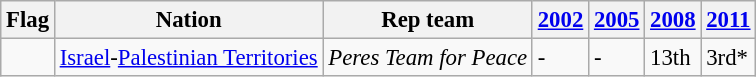<table class="wikitable" style="font-size: 95%;">
<tr>
<th>Flag</th>
<th>Nation</th>
<th>Rep team</th>
<th><a href='#'>2002</a></th>
<th><a href='#'>2005</a></th>
<th><a href='#'>2008</a></th>
<th><a href='#'>2011</a></th>
</tr>
<tr>
<td></td>
<td><a href='#'>Israel</a>-<a href='#'>Palestinian Territories</a></td>
<td><em>Peres Team for Peace</em></td>
<td>-</td>
<td>-</td>
<td>13th</td>
<td>3rd*</td>
</tr>
</table>
